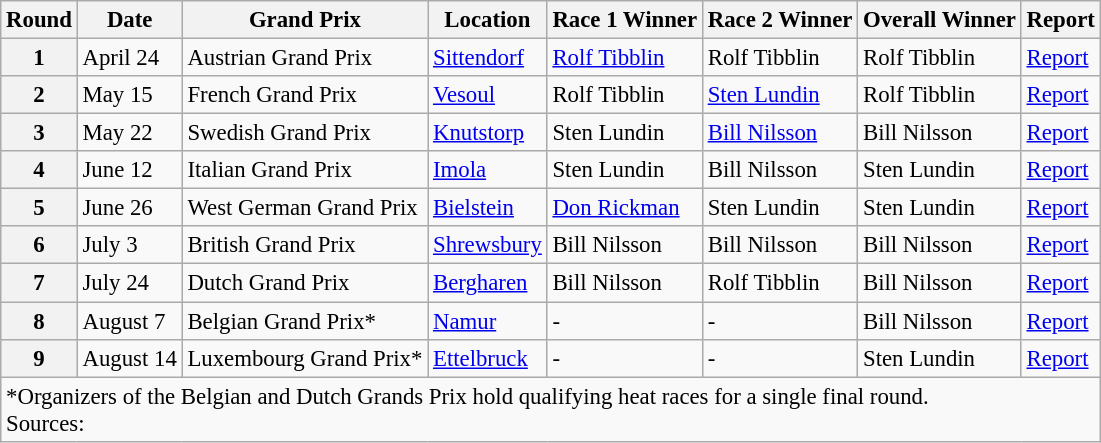<table class="wikitable" style="font-size: 95%;">
<tr>
<th align=center>Round</th>
<th align=center>Date</th>
<th align=center>Grand Prix</th>
<th align=center>Location</th>
<th align=center>Race 1 Winner</th>
<th align=center>Race 2 Winner</th>
<th align=center>Overall Winner</th>
<th align=center>Report</th>
</tr>
<tr>
<th>1</th>
<td>April 24</td>
<td> Austrian Grand Prix</td>
<td><a href='#'>Sittendorf</a></td>
<td> <a href='#'>Rolf Tibblin</a></td>
<td> Rolf Tibblin</td>
<td> Rolf Tibblin</td>
<td><a href='#'>Report</a></td>
</tr>
<tr>
<th>2</th>
<td>May 15</td>
<td> French Grand Prix</td>
<td><a href='#'>Vesoul</a></td>
<td> Rolf Tibblin</td>
<td> <a href='#'>Sten Lundin</a></td>
<td> Rolf Tibblin</td>
<td><a href='#'>Report</a></td>
</tr>
<tr>
<th>3</th>
<td>May 22</td>
<td> Swedish Grand Prix</td>
<td><a href='#'>Knutstorp</a></td>
<td> Sten Lundin</td>
<td> <a href='#'>Bill Nilsson</a></td>
<td> Bill Nilsson</td>
<td><a href='#'>Report</a></td>
</tr>
<tr>
<th>4</th>
<td>June 12</td>
<td> Italian Grand Prix</td>
<td><a href='#'>Imola</a></td>
<td> Sten Lundin</td>
<td> Bill Nilsson</td>
<td> Sten Lundin</td>
<td><a href='#'>Report</a></td>
</tr>
<tr>
<th>5</th>
<td>June 26</td>
<td> West German Grand Prix</td>
<td><a href='#'>Bielstein</a></td>
<td> <a href='#'>Don Rickman</a></td>
<td> Sten Lundin</td>
<td> Sten Lundin</td>
<td><a href='#'>Report</a></td>
</tr>
<tr>
<th>6</th>
<td>July 3</td>
<td> British Grand Prix</td>
<td><a href='#'>Shrewsbury</a></td>
<td> Bill Nilsson</td>
<td> Bill Nilsson</td>
<td> Bill Nilsson</td>
<td><a href='#'>Report</a></td>
</tr>
<tr>
<th>7</th>
<td>July 24</td>
<td> Dutch Grand Prix</td>
<td><a href='#'>Bergharen</a></td>
<td> Bill Nilsson</td>
<td> Rolf Tibblin</td>
<td> Bill Nilsson</td>
<td><a href='#'>Report</a></td>
</tr>
<tr>
<th>8</th>
<td>August 7</td>
<td> Belgian Grand Prix*</td>
<td><a href='#'>Namur</a></td>
<td>-</td>
<td>-</td>
<td> Bill Nilsson</td>
<td><a href='#'>Report</a></td>
</tr>
<tr>
<th>9</th>
<td>August 14</td>
<td> Luxembourg Grand Prix*</td>
<td><a href='#'>Ettelbruck</a></td>
<td>-</td>
<td>-</td>
<td> Sten Lundin</td>
<td><a href='#'>Report</a></td>
</tr>
<tr>
<td colspan=8>*Organizers of the Belgian and Dutch Grands Prix hold qualifying heat races for a single final round.<br>Sources:</td>
</tr>
</table>
